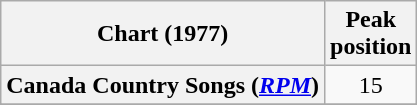<table class="wikitable sortable plainrowheaders" style="text-align:center">
<tr>
<th scope="col">Chart (1977)</th>
<th scope="col">Peak<br> position</th>
</tr>
<tr>
<th scope="row">Canada Country Songs (<em><a href='#'>RPM</a></em>)</th>
<td>15</td>
</tr>
<tr>
</tr>
<tr>
</tr>
</table>
